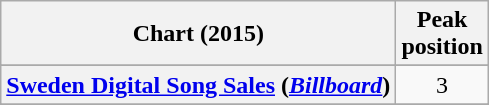<table class="wikitable sortable plainrowheaders" style="text-align:center">
<tr>
<th scope="col">Chart (2015)</th>
<th scope="col">Peak<br>position</th>
</tr>
<tr>
</tr>
<tr>
</tr>
<tr>
</tr>
<tr>
</tr>
<tr>
</tr>
<tr>
</tr>
<tr>
<th scope="row"><a href='#'>Sweden Digital Song Sales</a> (<em><a href='#'>Billboard</a></em>)</th>
<td>3</td>
</tr>
<tr>
</tr>
<tr>
</tr>
<tr>
</tr>
</table>
